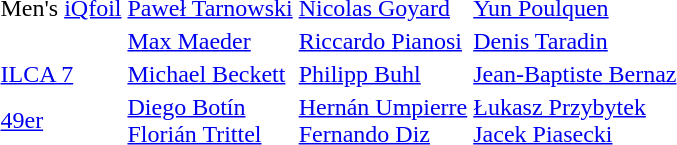<table>
<tr>
<td>Men's <a href='#'>iQfoil</a><br> </td>
<td><a href='#'>Paweł Tarnowski</a><br></td>
<td><a href='#'>Nicolas Goyard</a><br></td>
<td><a href='#'>Yun Poulquen</a><br></td>
</tr>
<tr>
<td><br> </td>
<td><a href='#'>Max Maeder</a><br></td>
<td><a href='#'>Riccardo Pianosi</a><br></td>
<td><a href='#'>Denis Taradin</a><br></td>
</tr>
<tr>
<td><a href='#'>ILCA 7</a><br> </td>
<td><a href='#'>Michael Beckett</a><br></td>
<td><a href='#'>Philipp Buhl</a><br></td>
<td><a href='#'>Jean-Baptiste Bernaz</a><br></td>
</tr>
<tr>
<td><a href='#'>49er</a><br> </td>
<td><a href='#'>Diego Botín</a><br><a href='#'>Florián Trittel</a><br></td>
<td><a href='#'>Hernán Umpierre</a><br><a href='#'>Fernando Diz</a><br></td>
<td><a href='#'>Łukasz Przybytek</a><br><a href='#'>Jacek Piasecki</a><br></td>
</tr>
</table>
